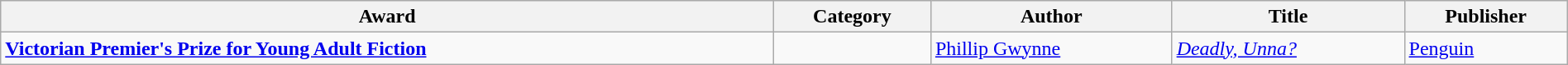<table class="wikitable" width=100%>
<tr>
<th>Award</th>
<th>Category</th>
<th>Author</th>
<th>Title</th>
<th>Publisher</th>
</tr>
<tr>
<td><strong><a href='#'>Victorian Premier's Prize for Young Adult Fiction</a></strong></td>
<td></td>
<td><a href='#'>Phillip Gwynne</a></td>
<td><em><a href='#'>Deadly, Unna?</a></em></td>
<td><a href='#'>Penguin</a></td>
</tr>
</table>
